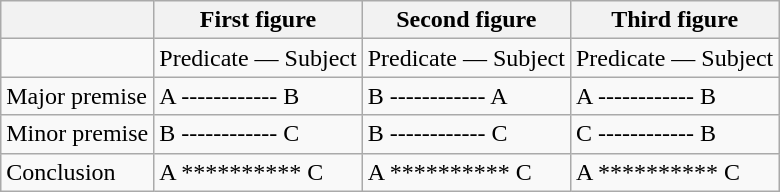<table class="wikitable">
<tr>
<th></th>
<th>First figure</th>
<th>Second figure</th>
<th>Third figure</th>
</tr>
<tr>
<td></td>
<td>Predicate — Subject</td>
<td>Predicate — Subject</td>
<td>Predicate — Subject</td>
</tr>
<tr>
<td>Major premise</td>
<td>A ------------ B</td>
<td>B ------------ A</td>
<td>A ------------ B</td>
</tr>
<tr>
<td>Minor premise</td>
<td>B ------------ C</td>
<td>B ------------ C</td>
<td>C ------------ B</td>
</tr>
<tr>
<td>Conclusion</td>
<td>A ********** C</td>
<td>A ********** C</td>
<td>A ********** C</td>
</tr>
</table>
